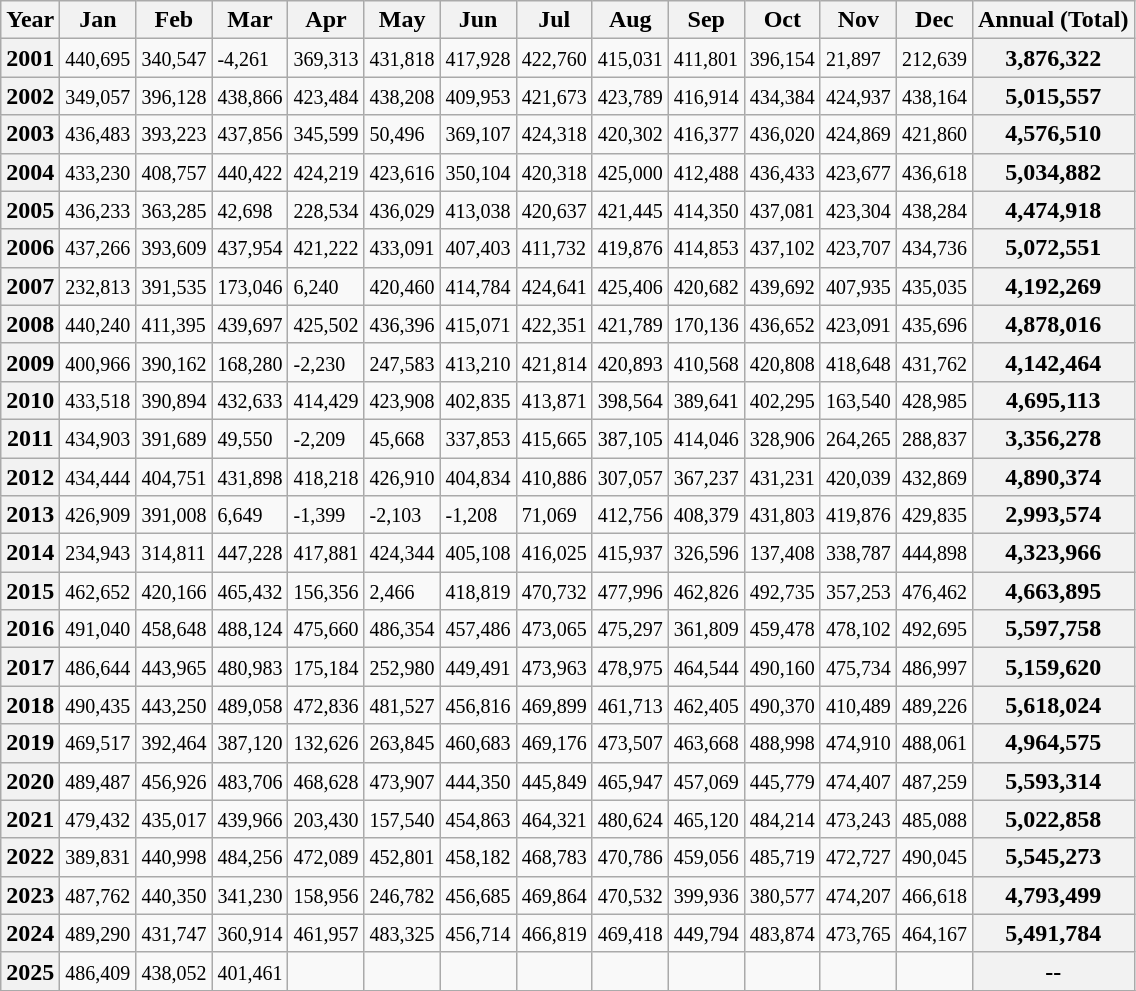<table class="wikitable">
<tr>
<th>Year</th>
<th>Jan</th>
<th>Feb</th>
<th>Mar</th>
<th>Apr</th>
<th>May</th>
<th>Jun</th>
<th>Jul</th>
<th>Aug</th>
<th>Sep</th>
<th>Oct</th>
<th>Nov</th>
<th>Dec</th>
<th>Annual (Total)</th>
</tr>
<tr>
<th>2001</th>
<td><small>440,695</small></td>
<td><small>340,547</small></td>
<td><small>-4,261</small></td>
<td><small>369,313</small></td>
<td><small>431,818</small></td>
<td><small>417,928</small></td>
<td><small>422,760</small></td>
<td><small>415,031</small></td>
<td><small>411,801</small></td>
<td><small>396,154</small></td>
<td><small>21,897</small></td>
<td><small>212,639</small></td>
<th>3,876,322</th>
</tr>
<tr>
<th>2002</th>
<td><small>349,057</small></td>
<td><small>396,128</small></td>
<td><small>438,866</small></td>
<td><small>423,484</small></td>
<td><small>438,208</small></td>
<td><small>409,953</small></td>
<td><small>421,673</small></td>
<td><small>423,789</small></td>
<td><small>416,914</small></td>
<td><small>434,384</small></td>
<td><small>424,937</small></td>
<td><small>438,164</small></td>
<th>5,015,557</th>
</tr>
<tr>
<th>2003</th>
<td><small>436,483</small></td>
<td><small>393,223</small></td>
<td><small>437,856</small></td>
<td><small>345,599</small></td>
<td><small>50,496</small></td>
<td><small>369,107</small></td>
<td><small>424,318</small></td>
<td><small>420,302</small></td>
<td><small>416,377</small></td>
<td><small>436,020</small></td>
<td><small>424,869</small></td>
<td><small>421,860</small></td>
<th>4,576,510</th>
</tr>
<tr>
<th>2004</th>
<td><small>433,230</small></td>
<td><small>408,757</small></td>
<td><small>440,422</small></td>
<td><small>424,219</small></td>
<td><small>423,616</small></td>
<td><small>350,104</small></td>
<td><small>420,318</small></td>
<td><small>425,000</small></td>
<td><small>412,488</small></td>
<td><small>436,433</small></td>
<td><small>423,677</small></td>
<td><small>436,618</small></td>
<th>5,034,882</th>
</tr>
<tr>
<th>2005</th>
<td><small>436,233</small></td>
<td><small>363,285</small></td>
<td><small>42,698</small></td>
<td><small>228,534</small></td>
<td><small>436,029</small></td>
<td><small>413,038</small></td>
<td><small>420,637</small></td>
<td><small>421,445</small></td>
<td><small>414,350</small></td>
<td><small>437,081</small></td>
<td><small>423,304</small></td>
<td><small>438,284</small></td>
<th>4,474,918</th>
</tr>
<tr>
<th>2006</th>
<td><small>437,266</small></td>
<td><small>393,609</small></td>
<td><small>437,954</small></td>
<td><small>421,222</small></td>
<td><small>433,091</small></td>
<td><small>407,403</small></td>
<td><small>411,732</small></td>
<td><small>419,876</small></td>
<td><small>414,853</small></td>
<td><small>437,102</small></td>
<td><small>423,707</small></td>
<td><small>434,736</small></td>
<th>5,072,551</th>
</tr>
<tr>
<th>2007</th>
<td><small>232,813</small></td>
<td><small>391,535</small></td>
<td><small>173,046</small></td>
<td><small>6,240</small></td>
<td><small>420,460</small></td>
<td><small>414,784</small></td>
<td><small>424,641</small></td>
<td><small>425,406</small></td>
<td><small>420,682</small></td>
<td><small>439,692</small></td>
<td><small>407,935</small></td>
<td><small>435,035</small></td>
<th>4,192,269</th>
</tr>
<tr>
<th>2008</th>
<td><small>440,240</small></td>
<td><small>411,395</small></td>
<td><small>439,697</small></td>
<td><small>425,502</small></td>
<td><small>436,396</small></td>
<td><small>415,071</small></td>
<td><small>422,351</small></td>
<td><small>421,789</small></td>
<td><small>170,136</small></td>
<td><small>436,652</small></td>
<td><small>423,091</small></td>
<td><small>435,696</small></td>
<th>4,878,016</th>
</tr>
<tr>
<th>2009</th>
<td><small>400,966</small></td>
<td><small>390,162</small></td>
<td><small>168,280</small></td>
<td><small>-2,230</small></td>
<td><small>247,583</small></td>
<td><small>413,210</small></td>
<td><small>421,814</small></td>
<td><small>420,893</small></td>
<td><small>410,568</small></td>
<td><small>420,808</small></td>
<td><small>418,648</small></td>
<td><small>431,762</small></td>
<th>4,142,464</th>
</tr>
<tr>
<th>2010</th>
<td><small>433,518</small></td>
<td><small>390,894</small></td>
<td><small>432,633</small></td>
<td><small>414,429</small></td>
<td><small>423,908</small></td>
<td><small>402,835</small></td>
<td><small>413,871</small></td>
<td><small>398,564</small></td>
<td><small>389,641</small></td>
<td><small>402,295</small></td>
<td><small>163,540</small></td>
<td><small>428,985</small></td>
<th>4,695,113</th>
</tr>
<tr>
<th>2011</th>
<td><small>434,903</small></td>
<td><small>391,689</small></td>
<td><small>49,550</small></td>
<td><small>-2,209</small></td>
<td><small>45,668</small></td>
<td><small>337,853</small></td>
<td><small>415,665</small></td>
<td><small>387,105</small></td>
<td><small>414,046</small></td>
<td><small>328,906</small></td>
<td><small>264,265</small></td>
<td><small>288,837</small></td>
<th>3,356,278</th>
</tr>
<tr>
<th>2012</th>
<td><small>434,444</small></td>
<td><small>404,751</small></td>
<td><small>431,898</small></td>
<td><small>418,218</small></td>
<td><small>426,910</small></td>
<td><small>404,834</small></td>
<td><small>410,886</small></td>
<td><small>307,057</small></td>
<td><small>367,237</small></td>
<td><small>431,231</small></td>
<td><small>420,039</small></td>
<td><small>432,869</small></td>
<th>4,890,374</th>
</tr>
<tr>
<th>2013</th>
<td><small>426,909</small></td>
<td><small>391,008</small></td>
<td><small>6,649</small></td>
<td><small>-1,399</small></td>
<td><small>-2,103</small></td>
<td><small>-1,208</small></td>
<td><small>71,069</small></td>
<td><small>412,756</small></td>
<td><small>408,379</small></td>
<td><small>431,803</small></td>
<td><small>419,876</small></td>
<td><small>429,835</small></td>
<th>2,993,574</th>
</tr>
<tr>
<th>2014</th>
<td><small>234,943</small></td>
<td><small>314,811</small></td>
<td><small>447,228</small></td>
<td><small>417,881</small></td>
<td><small>424,344</small></td>
<td><small>405,108</small></td>
<td><small>416,025</small></td>
<td><small>415,937</small></td>
<td><small>326,596</small></td>
<td><small>137,408</small></td>
<td><small>338,787</small></td>
<td><small>444,898</small></td>
<th>4,323,966</th>
</tr>
<tr>
<th>2015</th>
<td><small>462,652</small></td>
<td><small>420,166</small></td>
<td><small>465,432</small></td>
<td><small>156,356</small></td>
<td><small>2,466</small></td>
<td><small>418,819</small></td>
<td><small>470,732</small></td>
<td><small>477,996</small></td>
<td><small>462,826</small></td>
<td><small>492,735</small></td>
<td><small>357,253</small></td>
<td><small>476,462</small></td>
<th>4,663,895</th>
</tr>
<tr>
<th>2016</th>
<td><small>491,040</small></td>
<td><small>458,648</small></td>
<td><small>488,124</small></td>
<td><small>475,660</small></td>
<td><small>486,354</small></td>
<td><small>457,486</small></td>
<td><small>473,065</small></td>
<td><small>475,297</small></td>
<td><small>361,809</small></td>
<td><small>459,478</small></td>
<td><small>478,102</small></td>
<td><small>492,695</small></td>
<th>5,597,758</th>
</tr>
<tr>
<th>2017</th>
<td><small>486,644</small></td>
<td><small>443,965</small></td>
<td><small>480,983</small></td>
<td><small>175,184</small></td>
<td><small>252,980</small></td>
<td><small>449,491</small></td>
<td><small>473,963</small></td>
<td><small>478,975</small></td>
<td><small>464,544</small></td>
<td><small>490,160</small></td>
<td><small>475,734</small></td>
<td><small>486,997</small></td>
<th>5,159,620</th>
</tr>
<tr>
<th>2018</th>
<td><small>490,435</small></td>
<td><small>443,250</small></td>
<td><small>489,058</small></td>
<td><small>472,836</small></td>
<td><small>481,527</small></td>
<td><small>456,816</small></td>
<td><small>469,899</small></td>
<td><small>461,713</small></td>
<td><small>462,405</small></td>
<td><small>490,370</small></td>
<td><small>410,489</small></td>
<td><small>489,226</small></td>
<th>5,618,024</th>
</tr>
<tr>
<th>2019</th>
<td><small>469,517</small></td>
<td><small>392,464</small></td>
<td><small>387,120</small></td>
<td><small>132,626</small></td>
<td><small>263,845</small></td>
<td><small>460,683</small></td>
<td><small>469,176</small></td>
<td><small>473,507</small></td>
<td><small>463,668</small></td>
<td><small>488,998</small></td>
<td><small>474,910</small></td>
<td><small>488,061</small></td>
<th>4,964,575</th>
</tr>
<tr>
<th>2020</th>
<td><small>489,487</small></td>
<td><small>456,926</small></td>
<td><small>483,706</small></td>
<td><small>468,628</small></td>
<td><small>473,907</small></td>
<td><small>444,350</small></td>
<td><small>445,849</small></td>
<td><small>465,947</small></td>
<td><small>457,069</small></td>
<td><small>445,779</small></td>
<td><small>474,407</small></td>
<td><small>487,259</small></td>
<th>5,593,314</th>
</tr>
<tr>
<th>2021</th>
<td><small>479,432</small></td>
<td><small>435,017</small></td>
<td><small>439,966</small></td>
<td><small>203,430</small></td>
<td><small>157,540</small></td>
<td><small>454,863</small></td>
<td><small>464,321</small></td>
<td><small>480,624</small></td>
<td><small>465,120</small></td>
<td><small>484,214</small></td>
<td><small>473,243</small></td>
<td><small>485,088</small></td>
<th>5,022,858</th>
</tr>
<tr>
<th>2022</th>
<td><small>389,831</small></td>
<td><small>440,998</small></td>
<td><small>484,256</small></td>
<td><small>472,089</small></td>
<td><small>452,801</small></td>
<td><small>458,182</small></td>
<td><small>468,783</small></td>
<td><small>470,786</small></td>
<td><small>459,056</small></td>
<td><small>485,719</small></td>
<td><small>472,727</small></td>
<td><small>490,045</small></td>
<th>5,545,273</th>
</tr>
<tr>
<th>2023</th>
<td><small>487,762</small></td>
<td><small>440,350</small></td>
<td><small>341,230</small></td>
<td><small>158,956</small></td>
<td><small>246,782</small></td>
<td><small>456,685</small></td>
<td><small>469,864</small></td>
<td><small>470,532</small></td>
<td><small>399,936</small></td>
<td><small>380,577</small></td>
<td><small>474,207</small></td>
<td><small>466,618</small></td>
<th>4,793,499</th>
</tr>
<tr>
<th>2024</th>
<td><small>489,290</small></td>
<td><small>431,747</small></td>
<td><small>360,914</small></td>
<td><small>461,957</small></td>
<td><small>483,325</small></td>
<td><small>456,714</small></td>
<td><small>466,819</small></td>
<td><small>469,418</small></td>
<td><small>449,794</small></td>
<td><small>483,874</small></td>
<td><small>473,765</small></td>
<td><small>464,167</small></td>
<th>5,491,784</th>
</tr>
<tr>
<th>2025</th>
<td><small>486,409</small></td>
<td><small>438,052</small></td>
<td><small>401,461</small></td>
<td><small></small></td>
<td><small></small></td>
<td><small></small></td>
<td><small></small></td>
<td><small></small></td>
<td><small></small></td>
<td><small></small></td>
<td><small></small></td>
<td><small></small></td>
<th>--</th>
</tr>
<tr>
</tr>
</table>
